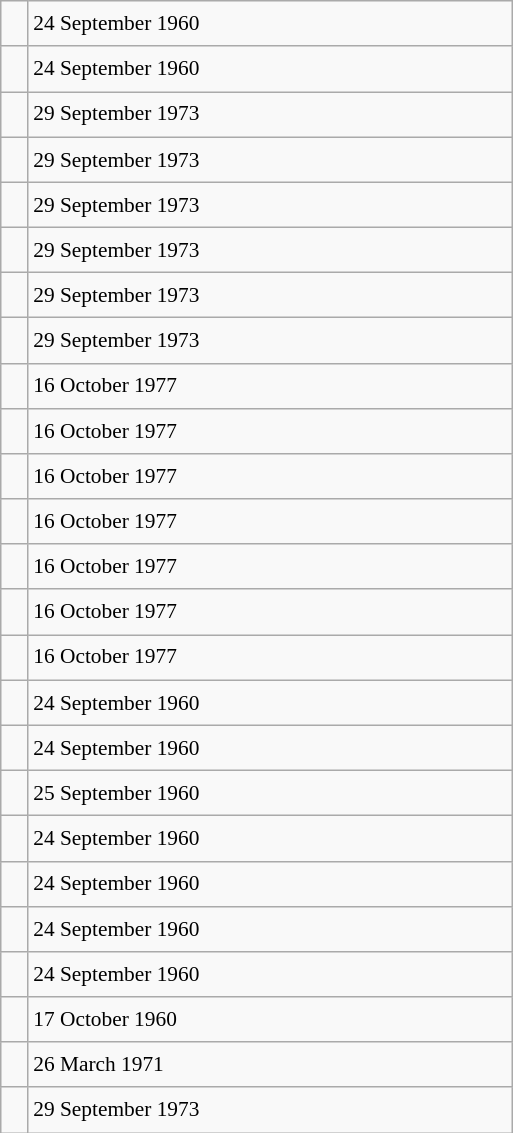<table class="wikitable" style="font-size: 89%; float: left; width: 24em; margin-right: 1em; line-height: 1.65em">
<tr>
<td></td>
<td>24 September 1960</td>
</tr>
<tr>
<td></td>
<td>24 September 1960</td>
</tr>
<tr>
<td></td>
<td>29 September 1973</td>
</tr>
<tr>
<td></td>
<td>29 September 1973</td>
</tr>
<tr>
<td></td>
<td>29 September 1973</td>
</tr>
<tr>
<td></td>
<td>29 September 1973</td>
</tr>
<tr>
<td></td>
<td>29 September 1973</td>
</tr>
<tr>
<td></td>
<td>29 September 1973</td>
</tr>
<tr>
<td></td>
<td>16 October 1977</td>
</tr>
<tr>
<td></td>
<td>16 October 1977</td>
</tr>
<tr>
<td></td>
<td>16 October 1977</td>
</tr>
<tr>
<td></td>
<td>16 October 1977</td>
</tr>
<tr>
<td></td>
<td>16 October 1977</td>
</tr>
<tr>
<td></td>
<td>16 October 1977</td>
</tr>
<tr>
<td></td>
<td>16 October 1977</td>
</tr>
<tr>
<td></td>
<td>24 September 1960</td>
</tr>
<tr>
<td></td>
<td>24 September 1960</td>
</tr>
<tr>
<td></td>
<td>25 September 1960</td>
</tr>
<tr>
<td></td>
<td>24 September 1960</td>
</tr>
<tr>
<td></td>
<td>24 September 1960</td>
</tr>
<tr>
<td></td>
<td>24 September 1960</td>
</tr>
<tr>
<td></td>
<td>24 September 1960</td>
</tr>
<tr>
<td></td>
<td>17 October 1960</td>
</tr>
<tr>
<td></td>
<td>26 March 1971</td>
</tr>
<tr>
<td></td>
<td>29 September 1973</td>
</tr>
</table>
